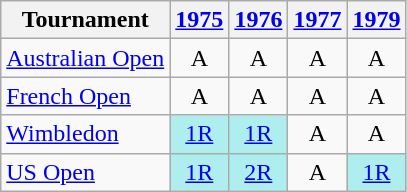<table class=wikitable style=text-align:center>
<tr>
<th>Tournament</th>
<th><a href='#'>1975</a></th>
<th><a href='#'>1976</a></th>
<th><a href='#'>1977</a></th>
<th><a href='#'>1979</a></th>
</tr>
<tr>
<td align=left><a href='#'>Australian Open</a></td>
<td>A</td>
<td>A</td>
<td>A</td>
<td>A</td>
</tr>
<tr>
<td align=left><a href='#'>French Open</a></td>
<td>A</td>
<td>A</td>
<td>A</td>
<td>A</td>
</tr>
<tr>
<td align=left><a href='#'>Wimbledon</a></td>
<td bgcolor=afeeee><a href='#'>1R</a></td>
<td bgcolor=afeeee><a href='#'>1R</a></td>
<td>A</td>
<td>A</td>
</tr>
<tr>
<td align=left><a href='#'>US Open</a></td>
<td bgcolor=afeeee><a href='#'>1R</a></td>
<td bgcolor=afeeee><a href='#'>2R</a></td>
<td>A</td>
<td bgcolor=afeeee><a href='#'>1R</a></td>
</tr>
</table>
